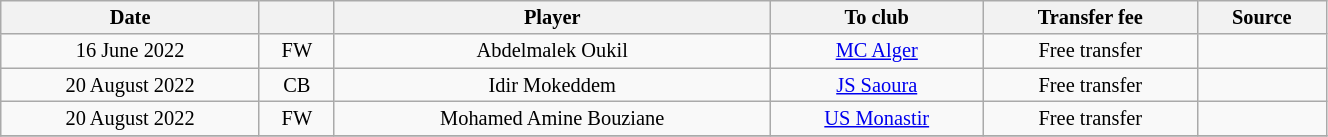<table class="wikitable sortable" style="width:70%; text-align:center; font-size:85%; text-align:centre;">
<tr>
<th>Date</th>
<th></th>
<th>Player</th>
<th>To club</th>
<th>Transfer fee</th>
<th>Source</th>
</tr>
<tr>
<td>16 June 2022</td>
<td>FW</td>
<td> Abdelmalek Oukil</td>
<td><a href='#'>MC Alger</a></td>
<td>Free transfer</td>
<td></td>
</tr>
<tr>
<td>20 August 2022</td>
<td>CB</td>
<td> Idir Mokeddem</td>
<td><a href='#'>JS Saoura</a></td>
<td>Free transfer</td>
<td></td>
</tr>
<tr>
<td>20 August 2022</td>
<td>FW</td>
<td> Mohamed Amine Bouziane</td>
<td> <a href='#'>US Monastir</a></td>
<td>Free transfer</td>
<td></td>
</tr>
<tr>
</tr>
</table>
